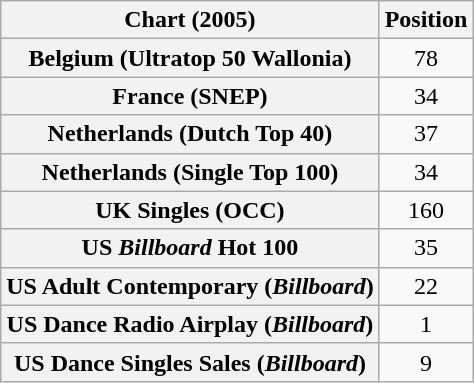<table class="wikitable sortable plainrowheaders" style="text-align:center">
<tr>
<th>Chart (2005)</th>
<th>Position</th>
</tr>
<tr>
<th scope="row">Belgium (Ultratop 50 Wallonia)</th>
<td>78</td>
</tr>
<tr>
<th scope="row">France (SNEP)</th>
<td>34</td>
</tr>
<tr>
<th scope="row">Netherlands (Dutch Top 40)</th>
<td>37</td>
</tr>
<tr>
<th scope="row">Netherlands (Single Top 100)</th>
<td>34</td>
</tr>
<tr>
<th scope="row">UK Singles (OCC)</th>
<td>160</td>
</tr>
<tr>
<th scope="row">US <em>Billboard</em> Hot 100</th>
<td>35</td>
</tr>
<tr>
<th scope="row">US Adult Contemporary (<em>Billboard</em>)</th>
<td>22</td>
</tr>
<tr>
<th scope="row">US Dance Radio Airplay (<em>Billboard</em>)</th>
<td>1</td>
</tr>
<tr>
<th scope="row">US Dance Singles Sales (<em>Billboard</em>)</th>
<td>9</td>
</tr>
</table>
